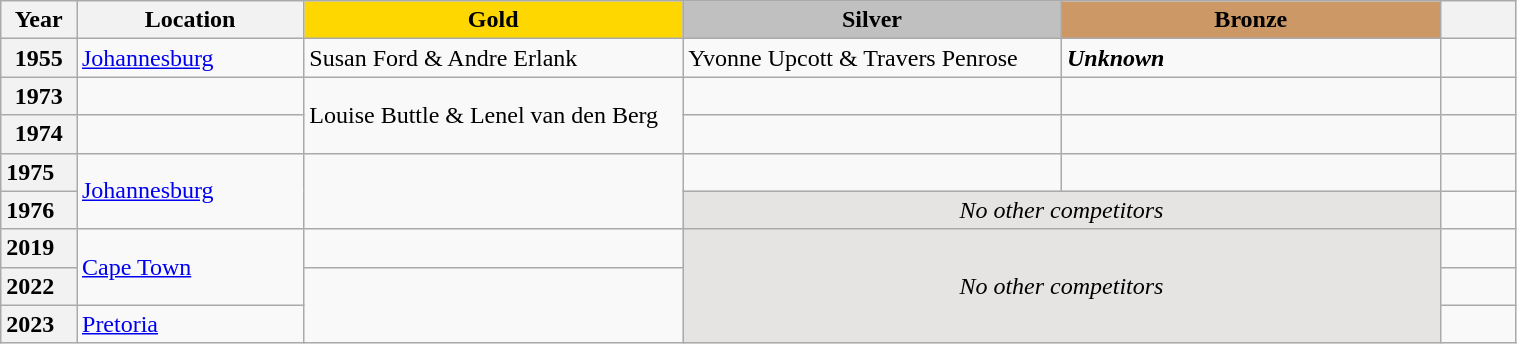<table class="wikitable unsortable" style="text-align:left; width:80%">
<tr>
<th scope="col" style="text-align:center; width:5%">Year</th>
<th scope="col" style="text-align:center; width:15%">Location</th>
<td scope="col" style="text-align:center; width:25%; background:gold"><strong>Gold</strong></td>
<td scope="col" style="text-align:center; width:25%; background:silver"><strong>Silver</strong></td>
<td scope="col" style="text-align:center; width:25%; background:#c96"><strong>Bronze</strong></td>
<th scope="col" style="text-align:center; width:5%"></th>
</tr>
<tr>
<th>1955</th>
<td><a href='#'>Johannesburg</a></td>
<td>Susan Ford & Andre Erlank</td>
<td>Yvonne Upcott & Travers Penrose</td>
<td><strong><em>Unknown</em></strong></td>
<td></td>
</tr>
<tr>
<th>1973</th>
<td></td>
<td rowspan="2">Louise Buttle & Lenel van den Berg</td>
<td></td>
<td></td>
<td></td>
</tr>
<tr>
<th>1974</th>
<td></td>
<td></td>
<td></td>
<td></td>
</tr>
<tr>
<th scope="row" style="text-align:left">1975</th>
<td rowspan="2"><a href='#'>Johannesburg</a></td>
<td rowspan="2"></td>
<td></td>
<td></td>
<td></td>
</tr>
<tr>
<th scope="row" style="text-align:left">1976</th>
<td colspan="2" align="center" bgcolor="e5e4e2"><em>No other competitors</em></td>
<td></td>
</tr>
<tr>
<th scope="row" style="text-align:left">2019</th>
<td rowspan="2"><a href='#'>Cape Town</a></td>
<td></td>
<td colspan="2" rowspan="3" align="center" bgcolor="e5e4e2"><em>No other competitors</em></td>
<td></td>
</tr>
<tr>
<th scope="row" style="text-align:left">2022</th>
<td rowspan="2"></td>
<td></td>
</tr>
<tr>
<th scope="row" style="text-align:left">2023</th>
<td><a href='#'>Pretoria</a></td>
<td></td>
</tr>
</table>
